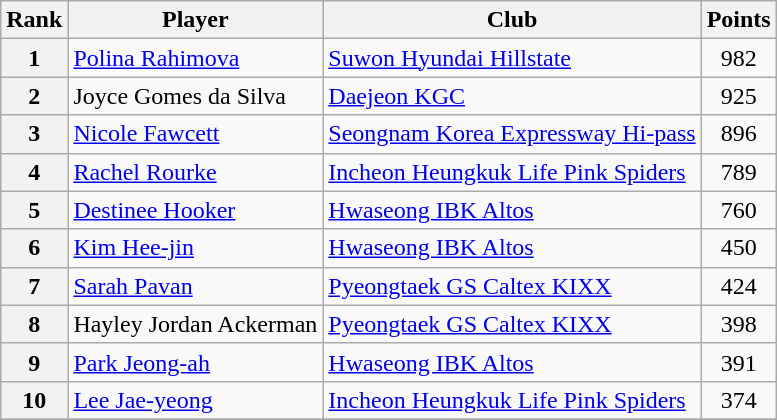<table class=wikitable>
<tr>
<th>Rank</th>
<th>Player</th>
<th>Club</th>
<th>Points</th>
</tr>
<tr>
<th>1</th>
<td> <a href='#'>Polina Rahimova</a></td>
<td><a href='#'>Suwon Hyundai Hillstate</a></td>
<td align=center>982</td>
</tr>
<tr>
<th>2</th>
<td> Joyce Gomes da Silva</td>
<td><a href='#'>Daejeon KGC</a></td>
<td align=center>925</td>
</tr>
<tr>
<th>3</th>
<td> <a href='#'>Nicole Fawcett</a></td>
<td><a href='#'>Seongnam Korea Expressway Hi-pass</a></td>
<td align=center>896</td>
</tr>
<tr>
<th>4</th>
<td> <a href='#'>Rachel Rourke</a></td>
<td><a href='#'>Incheon Heungkuk Life Pink Spiders</a></td>
<td align=center>789</td>
</tr>
<tr>
<th>5</th>
<td> <a href='#'>Destinee Hooker</a></td>
<td><a href='#'>Hwaseong IBK Altos</a></td>
<td align=center>760</td>
</tr>
<tr>
<th>6</th>
<td> <a href='#'>Kim Hee-jin</a></td>
<td><a href='#'>Hwaseong IBK Altos</a></td>
<td align=center>450</td>
</tr>
<tr>
<th>7</th>
<td> <a href='#'>Sarah Pavan</a></td>
<td><a href='#'>Pyeongtaek GS Caltex KIXX</a></td>
<td align=center>424</td>
</tr>
<tr>
<th>8</th>
<td> Hayley Jordan Ackerman</td>
<td><a href='#'>Pyeongtaek GS Caltex KIXX</a></td>
<td align=center>398</td>
</tr>
<tr>
<th>9</th>
<td> <a href='#'>Park Jeong-ah</a></td>
<td><a href='#'>Hwaseong IBK Altos</a></td>
<td align=center>391</td>
</tr>
<tr>
<th>10</th>
<td> <a href='#'>Lee Jae-yeong</a></td>
<td><a href='#'>Incheon Heungkuk Life Pink Spiders</a></td>
<td align=center>374</td>
</tr>
<tr>
</tr>
</table>
